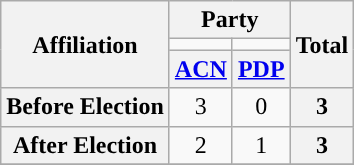<table class="wikitable" style="text-align:center">
<tr>
<th rowspan="3">Affiliation</th>
<th colspan="2">Party</th>
<th rowspan="3">Total</th>
</tr>
<tr>
<td style="background-color:"></td>
<td style="background-color:"></td>
</tr>
<tr>
<th><a href='#'>ACN</a></th>
<th><a href='#'>PDP</a></th>
</tr>
<tr>
<th>Before Election</th>
<td>3</td>
<td>0</td>
<th>3</th>
</tr>
<tr>
<th>After Election</th>
<td>2</td>
<td>1</td>
<th>3</th>
</tr>
<tr>
</tr>
</table>
